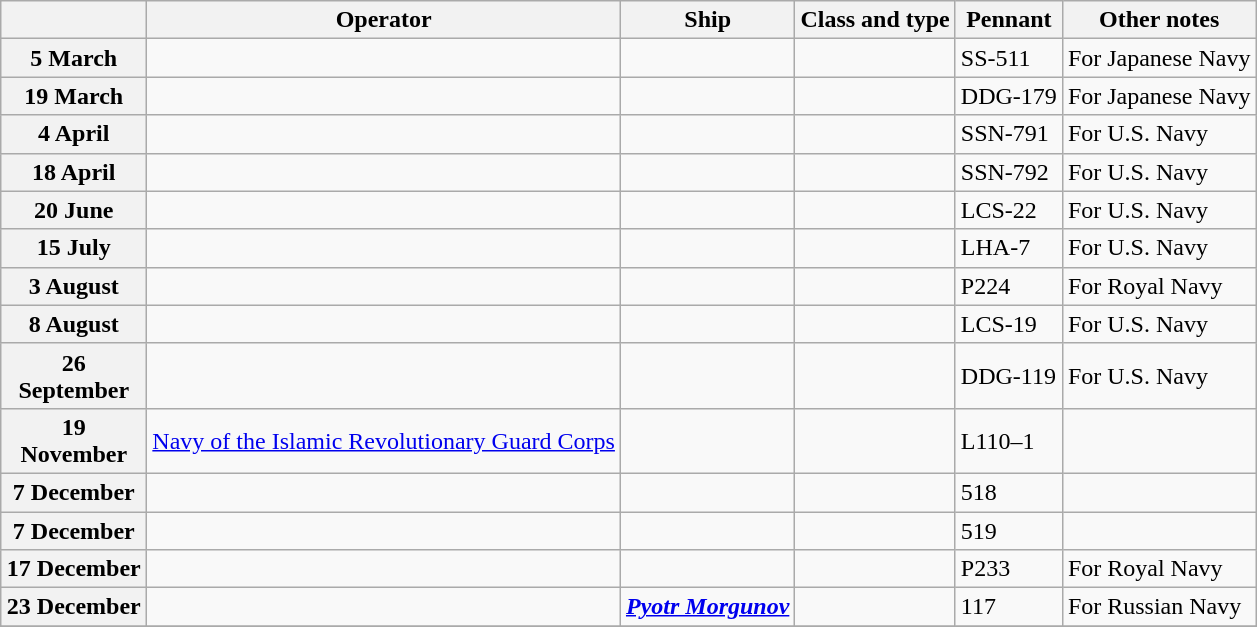<table Class="wikitable">
<tr>
<th width="90"></th>
<th>Operator</th>
<th>Ship</th>
<th>Class and type</th>
<th>Pennant</th>
<th>Other notes</th>
</tr>
<tr ---->
<th>5 March</th>
<td></td>
<td><strong></strong></td>
<td></td>
<td>SS-511</td>
<td>For Japanese Navy</td>
</tr>
<tr ---->
<th>19 March</th>
<td></td>
<td><strong></strong></td>
<td></td>
<td>DDG-179</td>
<td>For Japanese Navy</td>
</tr>
<tr>
<th>4 April</th>
<td></td>
<td><strong></strong></td>
<td></td>
<td>SSN-791</td>
<td>For U.S. Navy</td>
</tr>
<tr>
<th>18 April</th>
<td></td>
<td><strong></strong></td>
<td></td>
<td>SSN-792</td>
<td>For U.S. Navy</td>
</tr>
<tr>
<th>20 June</th>
<td></td>
<td><strong></strong></td>
<td></td>
<td>LCS-22</td>
<td>For U.S. Navy</td>
</tr>
<tr>
<th>15 July</th>
<td></td>
<td><strong></strong></td>
<td></td>
<td>LHA-7</td>
<td>For U.S. Navy</td>
</tr>
<tr ---->
<th>3 August</th>
<td></td>
<td><strong></strong></td>
<td></td>
<td>P224</td>
<td>For Royal Navy </td>
</tr>
<tr>
<th>8 August</th>
<td></td>
<td><strong></strong></td>
<td></td>
<td>LCS-19</td>
<td>For U.S. Navy</td>
</tr>
<tr>
<th>26 September</th>
<td></td>
<td><strong></strong></td>
<td></td>
<td>DDG-119</td>
<td>For U.S. Navy</td>
</tr>
<tr ---->
<th>19 November</th>
<td> <a href='#'>Navy of the Islamic Revolutionary Guard Corps</a></td>
<td><strong></strong></td>
<td></td>
<td>L110–1</td>
<td></td>
</tr>
<tr ---->
<th>7 December</th>
<td></td>
<td><strong></strong></td>
<td></td>
<td>518</td>
<td></td>
</tr>
<tr ---->
<th>7 December</th>
<td></td>
<td><strong></strong></td>
<td></td>
<td>519</td>
<td></td>
</tr>
<tr ---->
<th>17 December</th>
<td></td>
<td><strong></strong></td>
<td></td>
<td>P233</td>
<td>For Royal Navy </td>
</tr>
<tr ---->
<th>23 December</th>
<td></td>
<td><strong><em><a href='#'>Pyotr Morgunov</a></em></strong></td>
<td></td>
<td>117</td>
<td>For Russian Navy</td>
</tr>
<tr ---->
</tr>
</table>
